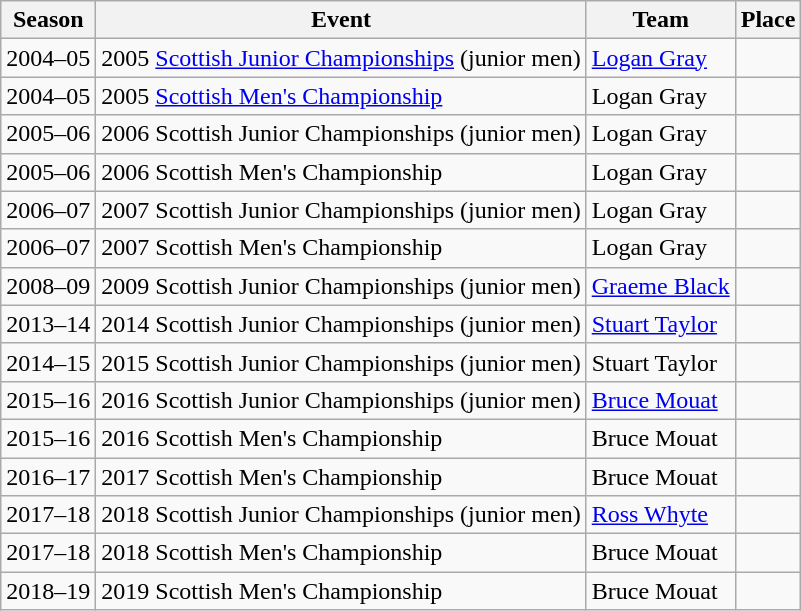<table class="wikitable">
<tr>
<th scope="col">Season</th>
<th scope="col">Event</th>
<th scope="col">Team</th>
<th scope="col">Place</th>
</tr>
<tr>
<td>2004–05</td>
<td>2005 <a href='#'>Scottish Junior Championships</a> (junior men)</td>
<td><a href='#'>Logan Gray</a></td>
<td></td>
</tr>
<tr>
<td>2004–05</td>
<td>2005 <a href='#'>Scottish Men's Championship</a></td>
<td>Logan Gray</td>
<td></td>
</tr>
<tr>
<td>2005–06</td>
<td>2006 Scottish Junior Championships (junior men)</td>
<td>Logan Gray</td>
<td></td>
</tr>
<tr>
<td>2005–06</td>
<td>2006 Scottish Men's Championship</td>
<td>Logan Gray</td>
<td></td>
</tr>
<tr>
<td>2006–07</td>
<td>2007 Scottish Junior Championships (junior men)</td>
<td>Logan Gray</td>
<td></td>
</tr>
<tr>
<td>2006–07</td>
<td>2007 Scottish Men's Championship</td>
<td>Logan Gray</td>
<td></td>
</tr>
<tr>
<td>2008–09</td>
<td>2009 Scottish Junior Championships (junior men)</td>
<td><a href='#'>Graeme Black</a></td>
<td></td>
</tr>
<tr>
<td>2013–14</td>
<td>2014 Scottish Junior Championships (junior men)</td>
<td><a href='#'>Stuart Taylor</a></td>
<td></td>
</tr>
<tr>
<td>2014–15</td>
<td>2015 Scottish Junior Championships (junior men)</td>
<td>Stuart Taylor</td>
<td></td>
</tr>
<tr>
<td>2015–16</td>
<td>2016 Scottish Junior Championships (junior men)</td>
<td><a href='#'>Bruce Mouat</a></td>
<td></td>
</tr>
<tr>
<td>2015–16</td>
<td>2016 Scottish Men's Championship</td>
<td>Bruce Mouat</td>
<td></td>
</tr>
<tr>
<td>2016–17</td>
<td>2017 Scottish Men's Championship</td>
<td>Bruce Mouat</td>
<td></td>
</tr>
<tr>
<td>2017–18</td>
<td>2018 Scottish Junior Championships (junior men)</td>
<td><a href='#'>Ross Whyte</a></td>
<td></td>
</tr>
<tr>
<td>2017–18</td>
<td>2018 Scottish Men's Championship</td>
<td>Bruce Mouat</td>
<td></td>
</tr>
<tr>
<td>2018–19</td>
<td>2019 Scottish Men's Championship</td>
<td>Bruce Mouat</td>
<td></td>
</tr>
</table>
